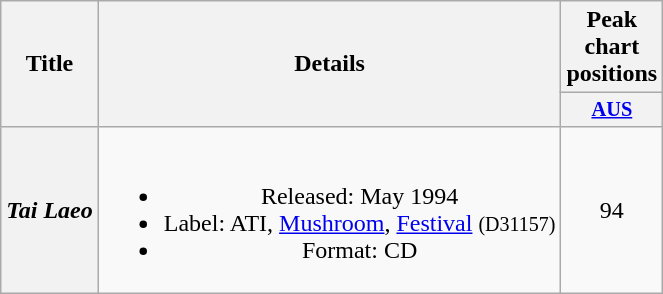<table class="wikitable plainrowheaders" style="text-align:center;">
<tr>
<th scope="col" rowspan="2">Title</th>
<th scope="col" rowspan="2">Details</th>
<th scope="col" colspan="1">Peak chart positions</th>
</tr>
<tr>
<th scope="col" style="width:3em; font-size:85%"><a href='#'>AUS</a><br></th>
</tr>
<tr>
<th scope="row"><em>Tai Laeo</em></th>
<td><br><ul><li>Released: May 1994</li><li>Label: ATI, <a href='#'>Mushroom</a>, <a href='#'>Festival</a> <small>(D31157)</small></li><li>Format: CD</li></ul></td>
<td>94</td>
</tr>
</table>
